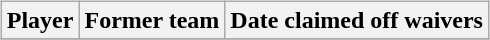<table cellspacing="10">
<tr>
<td valign="top"><br><table class="wikitable">
<tr>
<th>Player</th>
<th>Former team</th>
<th>Date claimed off waivers</th>
</tr>
<tr>
</tr>
</table>
</td>
</tr>
</table>
